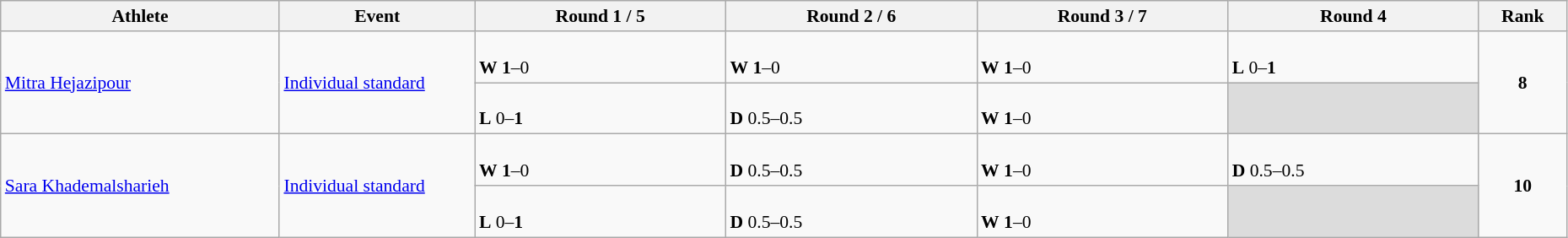<table class="wikitable" width="98%" style="text-align:left; font-size:90%">
<tr>
<th width="10%">Athlete</th>
<th width="7%">Event</th>
<th width="9%">Round 1 / 5</th>
<th width="9%">Round 2 / 6</th>
<th width="9%">Round 3 / 7</th>
<th width="9%">Round 4</th>
<th width="3%">Rank</th>
</tr>
<tr>
<td rowspan=2><a href='#'>Mitra Hejazipour</a></td>
<td rowspan=2><a href='#'>Individual standard</a></td>
<td><br><strong>W</strong> <strong>1</strong>–0</td>
<td><br><strong>W</strong> <strong>1</strong>–0</td>
<td><br><strong>W</strong> <strong>1</strong>–0</td>
<td><br><strong>L</strong> 0–<strong>1</strong></td>
<td rowspan=2 align=center><strong>8</strong></td>
</tr>
<tr>
<td><br><strong>L</strong> 0–<strong>1</strong></td>
<td><br><strong>D</strong> 0.5–0.5</td>
<td><br><strong>W</strong> <strong>1</strong>–0</td>
<td bgcolor=#DCDCDC></td>
</tr>
<tr>
<td rowspan=2><a href='#'>Sara Khademalsharieh</a></td>
<td rowspan=2><a href='#'>Individual standard</a></td>
<td><br><strong>W</strong> <strong>1</strong>–0</td>
<td><br><strong>D</strong> 0.5–0.5</td>
<td><br><strong>W</strong> <strong>1</strong>–0</td>
<td><br><strong>D</strong> 0.5–0.5</td>
<td rowspan=2 align=center><strong>10</strong></td>
</tr>
<tr>
<td><br><strong>L</strong> 0–<strong>1</strong></td>
<td><br><strong>D</strong> 0.5–0.5</td>
<td><br><strong>W</strong> <strong>1</strong>–0</td>
<td bgcolor=#DCDCDC></td>
</tr>
</table>
